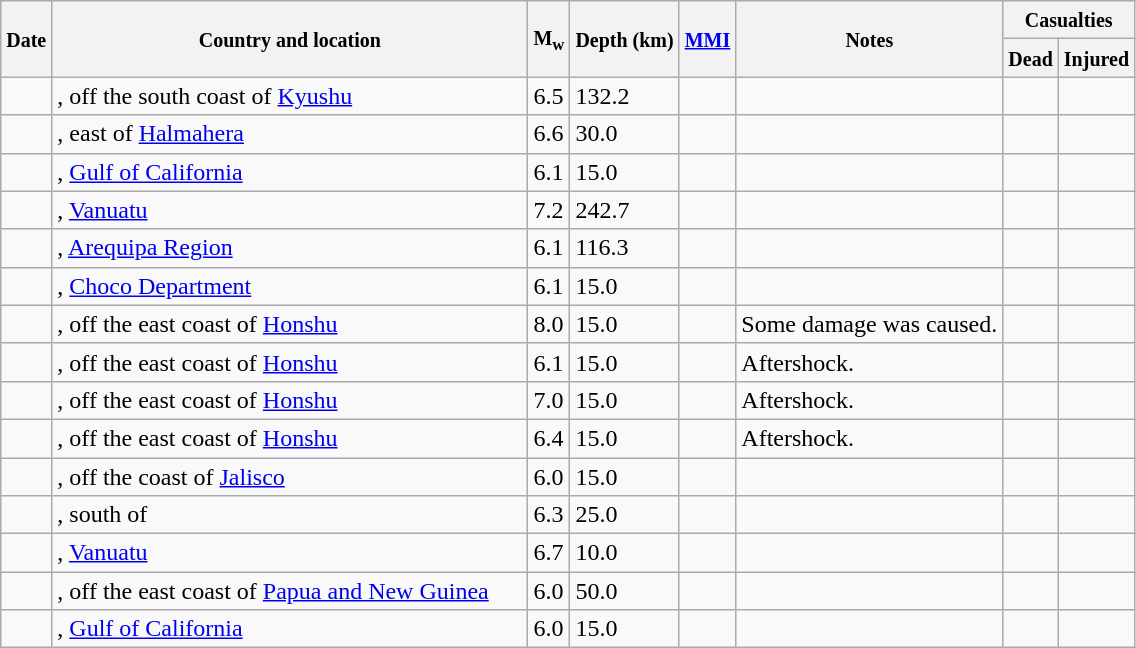<table class="wikitable sortable sort-under" style="border:1px black; margin-left:1em;">
<tr>
<th rowspan="2"><small>Date</small></th>
<th rowspan="2" style="width: 310px"><small>Country and location</small></th>
<th rowspan="2"><small>M<sub>w</sub></small></th>
<th rowspan="2"><small>Depth (km)</small></th>
<th rowspan="2"><small><a href='#'>MMI</a></small></th>
<th rowspan="2" class="unsortable"><small>Notes</small></th>
<th colspan="2"><small>Casualties</small></th>
</tr>
<tr>
<th><small>Dead</small></th>
<th><small>Injured</small></th>
</tr>
<tr>
<td></td>
<td>, off the south coast of <a href='#'>Kyushu</a></td>
<td>6.5</td>
<td>132.2</td>
<td></td>
<td></td>
<td></td>
<td></td>
</tr>
<tr>
<td></td>
<td>, east of <a href='#'>Halmahera</a></td>
<td>6.6</td>
<td>30.0</td>
<td></td>
<td></td>
<td></td>
<td></td>
</tr>
<tr>
<td></td>
<td>, <a href='#'>Gulf of California</a></td>
<td>6.1</td>
<td>15.0</td>
<td></td>
<td></td>
<td></td>
<td></td>
</tr>
<tr>
<td></td>
<td>, <a href='#'>Vanuatu</a></td>
<td>7.2</td>
<td>242.7</td>
<td></td>
<td></td>
<td></td>
<td></td>
</tr>
<tr>
<td></td>
<td>, <a href='#'>Arequipa Region</a></td>
<td>6.1</td>
<td>116.3</td>
<td></td>
<td></td>
<td></td>
<td></td>
</tr>
<tr>
<td></td>
<td>, <a href='#'>Choco Department</a></td>
<td>6.1</td>
<td>15.0</td>
<td></td>
<td></td>
<td></td>
<td></td>
</tr>
<tr>
<td></td>
<td>, off the east coast of <a href='#'>Honshu</a></td>
<td>8.0</td>
<td>15.0</td>
<td></td>
<td>Some damage was caused.</td>
<td></td>
<td></td>
</tr>
<tr>
<td></td>
<td>, off the east coast of <a href='#'>Honshu</a></td>
<td>6.1</td>
<td>15.0</td>
<td></td>
<td>Aftershock.</td>
<td></td>
<td></td>
</tr>
<tr>
<td></td>
<td>, off the east coast of <a href='#'>Honshu</a></td>
<td>7.0</td>
<td>15.0</td>
<td></td>
<td>Aftershock.</td>
<td></td>
<td></td>
</tr>
<tr>
<td></td>
<td>, off the east coast of <a href='#'>Honshu</a></td>
<td>6.4</td>
<td>15.0</td>
<td></td>
<td>Aftershock.</td>
<td></td>
<td></td>
</tr>
<tr>
<td></td>
<td>, off the coast of <a href='#'>Jalisco</a></td>
<td>6.0</td>
<td>15.0</td>
<td></td>
<td></td>
<td></td>
<td></td>
</tr>
<tr>
<td></td>
<td>, south of</td>
<td>6.3</td>
<td>25.0</td>
<td></td>
<td></td>
<td></td>
<td></td>
</tr>
<tr>
<td></td>
<td>, <a href='#'>Vanuatu</a></td>
<td>6.7</td>
<td>10.0</td>
<td></td>
<td></td>
<td></td>
<td></td>
</tr>
<tr>
<td></td>
<td>, off the east coast of <a href='#'>Papua and New Guinea</a></td>
<td>6.0</td>
<td>50.0</td>
<td></td>
<td></td>
<td></td>
<td></td>
</tr>
<tr>
<td></td>
<td>, <a href='#'>Gulf of California</a></td>
<td>6.0</td>
<td>15.0</td>
<td></td>
<td></td>
<td></td>
<td></td>
</tr>
</table>
